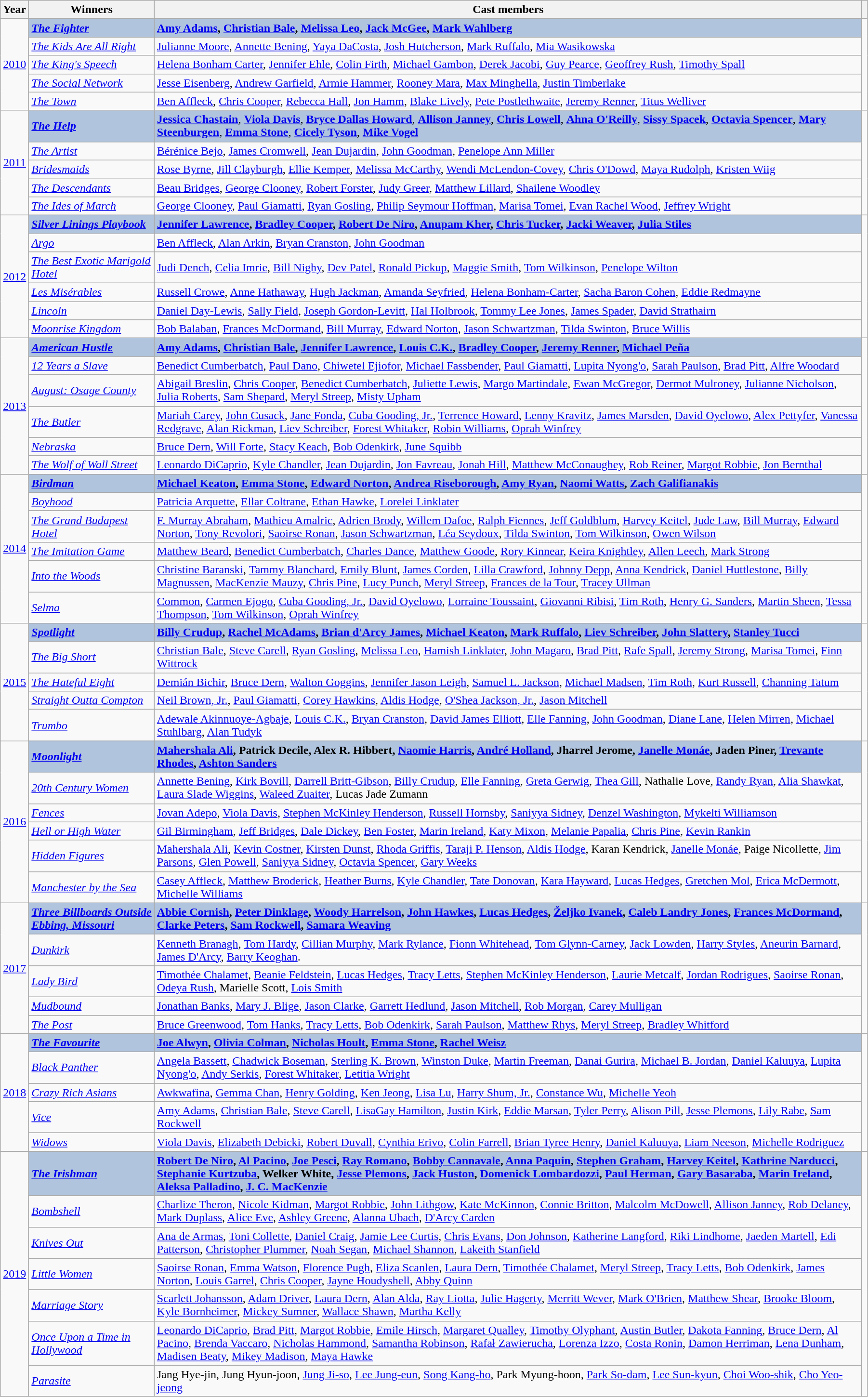<table class="wikitable" width="95%" cellpadding="5">
<tr>
<th>Year</th>
<th>Winners</th>
<th>Cast members</th>
<th></th>
</tr>
<tr>
<td rowspan="5" align="center"><a href='#'>2010</a></td>
<td style="background:#B0C4DE;"><strong><em><a href='#'>The Fighter</a></em></strong></td>
<td style="background:#B0C4DE;"><strong><a href='#'>Amy Adams</a>, <a href='#'>Christian Bale</a>, <a href='#'>Melissa Leo</a>, <a href='#'>Jack McGee</a>, <a href='#'>Mark Wahlberg</a></strong></td>
<td style="text-align:center;" rowspan="5"></td>
</tr>
<tr>
<td><em><a href='#'>The Kids Are All Right</a></em></td>
<td><a href='#'>Julianne Moore</a>, <a href='#'>Annette Bening</a>, <a href='#'>Yaya DaCosta</a>, <a href='#'>Josh Hutcherson</a>, <a href='#'>Mark Ruffalo</a>, <a href='#'>Mia Wasikowska</a></td>
</tr>
<tr>
<td><em><a href='#'>The King's Speech</a></em></td>
<td><a href='#'>Helena Bonham Carter</a>, <a href='#'>Jennifer Ehle</a>, <a href='#'>Colin Firth</a>, <a href='#'>Michael Gambon</a>, <a href='#'>Derek Jacobi</a>, <a href='#'>Guy Pearce</a>, <a href='#'>Geoffrey Rush</a>, <a href='#'>Timothy Spall</a></td>
</tr>
<tr>
<td><em><a href='#'>The Social Network</a></em></td>
<td><a href='#'>Jesse Eisenberg</a>, <a href='#'>Andrew Garfield</a>, <a href='#'>Armie Hammer</a>, <a href='#'>Rooney Mara</a>, <a href='#'>Max Minghella</a>, <a href='#'>Justin Timberlake</a></td>
</tr>
<tr>
<td><em><a href='#'>The Town</a></em></td>
<td><a href='#'>Ben Affleck</a>, <a href='#'>Chris Cooper</a>, <a href='#'>Rebecca Hall</a>, <a href='#'>Jon Hamm</a>, <a href='#'>Blake Lively</a>, <a href='#'>Pete Postlethwaite</a>, <a href='#'>Jeremy Renner</a>, <a href='#'>Titus Welliver</a></td>
</tr>
<tr>
<td rowspan="5" align="center"><a href='#'>2011</a></td>
<td style="background:#B0C4DE;"><strong><em><a href='#'>The Help</a></em></strong></td>
<td style="background:#B0C4DE;"><strong><a href='#'>Jessica Chastain</a></strong>, <strong><a href='#'>Viola Davis</a></strong>, <strong><a href='#'>Bryce Dallas Howard</a></strong>, <strong><a href='#'>Allison Janney</a></strong>, <strong><a href='#'>Chris Lowell</a></strong>, <strong><a href='#'>Ahna O'Reilly</a></strong>, <strong><a href='#'>Sissy Spacek</a></strong>, <strong><a href='#'>Octavia Spencer</a></strong>, <strong><a href='#'>Mary Steenburgen</a></strong>, <strong><a href='#'>Emma Stone</a></strong>, <strong><a href='#'>Cicely Tyson</a></strong>, <strong><a href='#'>Mike Vogel</a></strong></td>
<td style="text-align:center;" rowspan="5"></td>
</tr>
<tr>
<td><em><a href='#'>The Artist</a></em></td>
<td><a href='#'>Bérénice Bejo</a>, <a href='#'>James Cromwell</a>, <a href='#'>Jean Dujardin</a>, <a href='#'>John Goodman</a>, <a href='#'>Penelope Ann Miller</a></td>
</tr>
<tr>
<td><em><a href='#'>Bridesmaids</a></em></td>
<td><a href='#'>Rose Byrne</a>, <a href='#'>Jill Clayburgh</a>, <a href='#'>Ellie Kemper</a>, <a href='#'>Melissa McCarthy</a>, <a href='#'>Wendi McLendon-Covey</a>, <a href='#'>Chris O'Dowd</a>, <a href='#'>Maya Rudolph</a>, <a href='#'>Kristen Wiig</a></td>
</tr>
<tr>
<td><em><a href='#'>The Descendants</a></em></td>
<td><a href='#'>Beau Bridges</a>, <a href='#'>George Clooney</a>, <a href='#'>Robert Forster</a>, <a href='#'>Judy Greer</a>, <a href='#'>Matthew Lillard</a>, <a href='#'>Shailene Woodley</a></td>
</tr>
<tr>
<td><em><a href='#'>The Ides of March</a></em></td>
<td><a href='#'>George Clooney</a>, <a href='#'>Paul Giamatti</a>, <a href='#'>Ryan Gosling</a>, <a href='#'>Philip Seymour Hoffman</a>, <a href='#'>Marisa Tomei</a>, <a href='#'>Evan Rachel Wood</a>, <a href='#'>Jeffrey Wright</a></td>
</tr>
<tr>
<td rowspan="6" align="center"><a href='#'>2012</a></td>
<td style="background:#B0C4DE;"><strong><em><a href='#'>Silver Linings Playbook</a></em></strong></td>
<td style="background:#B0C4DE;"><strong><a href='#'>Jennifer Lawrence</a>, <a href='#'>Bradley Cooper</a>, <a href='#'>Robert De Niro</a>, <a href='#'>Anupam Kher</a>, <a href='#'>Chris Tucker</a>, <a href='#'>Jacki Weaver</a>, <a href='#'>Julia Stiles</a></strong></td>
<td style="text-align:center;" rowspan="6"></td>
</tr>
<tr>
<td><em><a href='#'>Argo</a></em></td>
<td><a href='#'>Ben Affleck</a>, <a href='#'>Alan Arkin</a>, <a href='#'>Bryan Cranston</a>, <a href='#'>John Goodman</a></td>
</tr>
<tr>
<td><em><a href='#'>The Best Exotic Marigold Hotel</a></em></td>
<td><a href='#'>Judi Dench</a>, <a href='#'>Celia Imrie</a>, <a href='#'>Bill Nighy</a>, <a href='#'>Dev Patel</a>, <a href='#'>Ronald Pickup</a>, <a href='#'>Maggie Smith</a>, <a href='#'>Tom Wilkinson</a>, <a href='#'>Penelope Wilton</a></td>
</tr>
<tr>
<td><em><a href='#'>Les Misérables</a></em></td>
<td><a href='#'>Russell Crowe</a>, <a href='#'>Anne Hathaway</a>, <a href='#'>Hugh Jackman</a>, <a href='#'>Amanda Seyfried</a>, <a href='#'>Helena Bonham-Carter</a>, <a href='#'>Sacha Baron Cohen</a>, <a href='#'>Eddie Redmayne</a></td>
</tr>
<tr>
<td><em><a href='#'>Lincoln</a></em></td>
<td><a href='#'>Daniel Day-Lewis</a>, <a href='#'>Sally Field</a>, <a href='#'>Joseph Gordon-Levitt</a>, <a href='#'>Hal Holbrook</a>, <a href='#'>Tommy Lee Jones</a>, <a href='#'>James Spader</a>, <a href='#'>David Strathairn</a></td>
</tr>
<tr>
<td><em><a href='#'>Moonrise Kingdom</a></em></td>
<td><a href='#'>Bob Balaban</a>, <a href='#'>Frances McDormand</a>, <a href='#'>Bill Murray</a>, <a href='#'>Edward Norton</a>, <a href='#'>Jason Schwartzman</a>, <a href='#'>Tilda Swinton</a>, <a href='#'>Bruce Willis</a></td>
</tr>
<tr>
<td rowspan="6" align="center"><a href='#'>2013</a></td>
<td style="background:#B0C4DE;"><strong><em><a href='#'>American Hustle</a></em></strong></td>
<td style="background:#B0C4DE;"><strong><a href='#'>Amy Adams</a>, <a href='#'>Christian Bale</a>, <a href='#'>Jennifer Lawrence</a>, <a href='#'>Louis C.K.</a>, <a href='#'>Bradley Cooper</a>, <a href='#'>Jeremy Renner</a>, <a href='#'>Michael Peña</a></strong></td>
<td style="text-align:center;" rowspan="6"></td>
</tr>
<tr>
<td><em><a href='#'>12 Years a Slave</a></em></td>
<td><a href='#'>Benedict Cumberbatch</a>, <a href='#'>Paul Dano</a>, <a href='#'>Chiwetel Ejiofor</a>, <a href='#'>Michael Fassbender</a>, <a href='#'>Paul Giamatti</a>, <a href='#'>Lupita Nyong'o</a>, <a href='#'>Sarah Paulson</a>, <a href='#'>Brad Pitt</a>, <a href='#'>Alfre Woodard</a></td>
</tr>
<tr>
<td><em><a href='#'>August: Osage County</a></em></td>
<td><a href='#'>Abigail Breslin</a>, <a href='#'>Chris Cooper</a>, <a href='#'>Benedict Cumberbatch</a>, <a href='#'>Juliette Lewis</a>, <a href='#'>Margo Martindale</a>, <a href='#'>Ewan McGregor</a>, <a href='#'>Dermot Mulroney</a>, <a href='#'>Julianne Nicholson</a>, <a href='#'>Julia Roberts</a>, <a href='#'>Sam Shepard</a>, <a href='#'>Meryl Streep</a>, <a href='#'>Misty Upham</a></td>
</tr>
<tr>
<td><em><a href='#'>The Butler</a></em></td>
<td><a href='#'>Mariah Carey</a>, <a href='#'>John Cusack</a>, <a href='#'>Jane Fonda</a>, <a href='#'>Cuba Gooding, Jr.</a>, <a href='#'>Terrence Howard</a>, <a href='#'>Lenny Kravitz</a>, <a href='#'>James Marsden</a>, <a href='#'>David Oyelowo</a>, <a href='#'>Alex Pettyfer</a>, <a href='#'>Vanessa Redgrave</a>, <a href='#'>Alan Rickman</a>, <a href='#'>Liev Schreiber</a>, <a href='#'>Forest Whitaker</a>, <a href='#'>Robin Williams</a>, <a href='#'>Oprah Winfrey</a></td>
</tr>
<tr>
<td><em><a href='#'>Nebraska</a></em></td>
<td><a href='#'>Bruce Dern</a>, <a href='#'>Will Forte</a>, <a href='#'>Stacy Keach</a>, <a href='#'>Bob Odenkirk</a>, <a href='#'>June Squibb</a></td>
</tr>
<tr>
<td><em><a href='#'>The Wolf of Wall Street</a></em></td>
<td><a href='#'>Leonardo DiCaprio</a>, <a href='#'>Kyle Chandler</a>, <a href='#'>Jean Dujardin</a>, <a href='#'>Jon Favreau</a>, <a href='#'>Jonah Hill</a>, <a href='#'>Matthew McConaughey</a>, <a href='#'>Rob Reiner</a>, <a href='#'>Margot Robbie</a>, <a href='#'>Jon Bernthal</a></td>
</tr>
<tr>
<td rowspan="6" align="center"><a href='#'>2014</a></td>
<td style="background:#B0C4DE;"><strong><em><a href='#'>Birdman</a></em></strong></td>
<td style="background:#B0C4DE;"><strong><a href='#'>Michael Keaton</a>, <a href='#'>Emma Stone</a>, <a href='#'>Edward Norton</a>, <a href='#'>Andrea Riseborough</a>, <a href='#'>Amy Ryan</a>, <a href='#'>Naomi Watts</a>, <a href='#'>Zach Galifianakis</a></strong></td>
<td style="text-align:center;" rowspan="6"></td>
</tr>
<tr>
<td><em><a href='#'>Boyhood</a></em></td>
<td><a href='#'>Patricia Arquette</a>, <a href='#'>Ellar Coltrane</a>, <a href='#'>Ethan Hawke</a>, <a href='#'>Lorelei Linklater</a></td>
</tr>
<tr>
<td><em><a href='#'>The Grand Budapest Hotel</a></em></td>
<td><a href='#'>F. Murray Abraham</a>, <a href='#'>Mathieu Amalric</a>, <a href='#'>Adrien Brody</a>, <a href='#'>Willem Dafoe</a>, <a href='#'>Ralph Fiennes</a>, <a href='#'>Jeff Goldblum</a>, <a href='#'>Harvey Keitel</a>, <a href='#'>Jude Law</a>, <a href='#'>Bill Murray</a>, <a href='#'>Edward Norton</a>, <a href='#'>Tony Revolori</a>, <a href='#'>Saoirse Ronan</a>, <a href='#'>Jason Schwartzman</a>, <a href='#'>Léa Seydoux</a>, <a href='#'>Tilda Swinton</a>, <a href='#'>Tom Wilkinson</a>, <a href='#'>Owen Wilson</a></td>
</tr>
<tr>
<td><em><a href='#'>The Imitation Game</a></em></td>
<td><a href='#'>Matthew Beard</a>, <a href='#'>Benedict Cumberbatch</a>, <a href='#'>Charles Dance</a>, <a href='#'>Matthew Goode</a>, <a href='#'>Rory Kinnear</a>, <a href='#'>Keira Knightley</a>, <a href='#'>Allen Leech</a>, <a href='#'>Mark Strong</a></td>
</tr>
<tr>
<td><em><a href='#'>Into the Woods</a></em></td>
<td><a href='#'>Christine Baranski</a>, <a href='#'>Tammy Blanchard</a>, <a href='#'>Emily Blunt</a>, <a href='#'>James Corden</a>, <a href='#'>Lilla Crawford</a>, <a href='#'>Johnny Depp</a>, <a href='#'>Anna Kendrick</a>, <a href='#'>Daniel Huttlestone</a>, <a href='#'>Billy Magnussen</a>, <a href='#'>MacKenzie Mauzy</a>, <a href='#'>Chris Pine</a>, <a href='#'>Lucy Punch</a>, <a href='#'>Meryl Streep</a>, <a href='#'>Frances de la Tour</a>, <a href='#'>Tracey Ullman</a></td>
</tr>
<tr>
<td><em><a href='#'>Selma</a></em></td>
<td><a href='#'>Common</a>, <a href='#'>Carmen Ejogo</a>, <a href='#'>Cuba Gooding, Jr.</a>, <a href='#'>David Oyelowo</a>, <a href='#'>Lorraine Toussaint</a>, <a href='#'>Giovanni Ribisi</a>, <a href='#'>Tim Roth</a>, <a href='#'>Henry G. Sanders</a>, <a href='#'>Martin Sheen</a>, <a href='#'>Tessa Thompson</a>, <a href='#'>Tom Wilkinson</a>, <a href='#'>Oprah Winfrey</a></td>
</tr>
<tr>
<td rowspan="5" align="center"><a href='#'>2015</a></td>
<td style="background:#B0C4DE;"><strong><em><a href='#'>Spotlight</a></em></strong></td>
<td style="background:#B0C4DE;"><strong><a href='#'>Billy Crudup</a>, <a href='#'>Rachel McAdams</a>, <a href='#'>Brian d'Arcy James</a>, <a href='#'>Michael Keaton</a>, <a href='#'>Mark Ruffalo</a>, <a href='#'>Liev Schreiber</a>, <a href='#'>John Slattery</a>, <a href='#'>Stanley Tucci</a></strong></td>
<td style="text-align:center;" rowspan="5"></td>
</tr>
<tr>
<td><em><a href='#'>The Big Short</a></em></td>
<td><a href='#'>Christian Bale</a>, <a href='#'>Steve Carell</a>, <a href='#'>Ryan Gosling</a>, <a href='#'>Melissa Leo</a>, <a href='#'>Hamish Linklater</a>, <a href='#'>John Magaro</a>, <a href='#'>Brad Pitt</a>, <a href='#'>Rafe Spall</a>, <a href='#'>Jeremy Strong</a>, <a href='#'>Marisa Tomei</a>, <a href='#'>Finn Wittrock</a></td>
</tr>
<tr>
<td><em><a href='#'>The Hateful Eight</a></em></td>
<td><a href='#'>Demián Bichir</a>, <a href='#'>Bruce Dern</a>, <a href='#'>Walton Goggins</a>, <a href='#'>Jennifer Jason Leigh</a>, <a href='#'>Samuel L. Jackson</a>, <a href='#'>Michael Madsen</a>, <a href='#'>Tim Roth</a>, <a href='#'>Kurt Russell</a>, <a href='#'>Channing Tatum</a></td>
</tr>
<tr>
<td><em><a href='#'>Straight Outta Compton</a></em></td>
<td><a href='#'>Neil Brown, Jr.</a>, <a href='#'>Paul Giamatti</a>, <a href='#'>Corey Hawkins</a>, <a href='#'>Aldis Hodge</a>, <a href='#'>O'Shea Jackson, Jr.</a>, <a href='#'>Jason Mitchell</a></td>
</tr>
<tr>
<td><em><a href='#'>Trumbo</a></em></td>
<td><a href='#'>Adewale Akinnuoye-Agbaje</a>, <a href='#'>Louis C.K.</a>, <a href='#'>Bryan Cranston</a>, <a href='#'>David James Elliott</a>, <a href='#'>Elle Fanning</a>, <a href='#'>John Goodman</a>, <a href='#'>Diane Lane</a>, <a href='#'>Helen Mirren</a>, <a href='#'>Michael Stuhlbarg</a>, <a href='#'>Alan Tudyk</a></td>
</tr>
<tr>
<td rowspan="6" align="center"><a href='#'>2016</a></td>
<td style="background:#B0C4DE;"><strong><em><a href='#'>Moonlight</a></em></strong></td>
<td style="background:#B0C4DE;"><strong><a href='#'>Mahershala Ali</a>, Patrick Decile, Alex R. Hibbert, <a href='#'>Naomie Harris</a>, <a href='#'>André Holland</a>, Jharrel Jerome, <a href='#'>Janelle Monáe</a>, Jaden Piner, <a href='#'>Trevante Rhodes</a>, <a href='#'>Ashton Sanders</a></strong></td>
<td style="text-align:center;" rowspan="6"></td>
</tr>
<tr>
<td><em><a href='#'>20th Century Women</a></em></td>
<td><a href='#'>Annette Bening</a>, <a href='#'>Kirk Bovill</a>, <a href='#'>Darrell Britt-Gibson</a>, <a href='#'>Billy Crudup</a>, <a href='#'>Elle Fanning</a>, <a href='#'>Greta Gerwig</a>, <a href='#'>Thea Gill</a>, Nathalie Love, <a href='#'>Randy Ryan</a>, <a href='#'>Alia Shawkat</a>, <a href='#'>Laura Slade Wiggins</a>, <a href='#'>Waleed Zuaiter</a>, Lucas Jade Zumann</td>
</tr>
<tr>
<td><em><a href='#'>Fences</a></em></td>
<td><a href='#'>Jovan Adepo</a>, <a href='#'>Viola Davis</a>, <a href='#'>Stephen McKinley Henderson</a>, <a href='#'>Russell Hornsby</a>, <a href='#'>Saniyya Sidney</a>, <a href='#'>Denzel Washington</a>, <a href='#'>Mykelti Williamson</a></td>
</tr>
<tr>
<td><em><a href='#'>Hell or High Water</a></em></td>
<td><a href='#'>Gil Birmingham</a>, <a href='#'>Jeff Bridges</a>, <a href='#'>Dale Dickey</a>, <a href='#'>Ben Foster</a>, <a href='#'>Marin Ireland</a>, <a href='#'>Katy Mixon</a>, <a href='#'>Melanie Papalia</a>, <a href='#'>Chris Pine</a>, <a href='#'>Kevin Rankin</a></td>
</tr>
<tr>
<td><em><a href='#'>Hidden Figures</a></em></td>
<td><a href='#'>Mahershala Ali</a>, <a href='#'>Kevin Costner</a>, <a href='#'>Kirsten Dunst</a>, <a href='#'>Rhoda Griffis</a>, <a href='#'>Taraji P. Henson</a>, <a href='#'>Aldis Hodge</a>, Karan Kendrick, <a href='#'>Janelle Monáe</a>, Paige Nicollette, <a href='#'>Jim Parsons</a>, <a href='#'>Glen Powell</a>, <a href='#'>Saniyya Sidney</a>, <a href='#'>Octavia Spencer</a>, <a href='#'>Gary Weeks</a></td>
</tr>
<tr>
<td><em><a href='#'>Manchester by the Sea</a></em></td>
<td><a href='#'>Casey Affleck</a>, <a href='#'>Matthew Broderick</a>, <a href='#'>Heather Burns</a>, <a href='#'>Kyle Chandler</a>, <a href='#'>Tate Donovan</a>, <a href='#'>Kara Hayward</a>, <a href='#'>Lucas Hedges</a>, <a href='#'>Gretchen Mol</a>, <a href='#'>Erica McDermott</a>, <a href='#'>Michelle Williams</a></td>
</tr>
<tr>
<td rowspan="5" align="center"><a href='#'>2017</a></td>
<td style="background:#B0C4DE;"><strong><em><a href='#'>Three Billboards Outside Ebbing, Missouri</a></em></strong></td>
<td style="background:#B0C4DE;"><strong><a href='#'>Abbie Cornish</a>, <a href='#'>Peter Dinklage</a>, <a href='#'>Woody Harrelson</a>, <a href='#'>John Hawkes</a>, <a href='#'>Lucas Hedges</a>, <a href='#'>Željko Ivanek</a>, <a href='#'>Caleb Landry Jones</a>, <a href='#'>Frances McDormand</a>, <a href='#'>Clarke Peters</a>, <a href='#'>Sam Rockwell</a>, <a href='#'>Samara Weaving</a></strong></td>
<td style="text-align:center;" rowspan="5"></td>
</tr>
<tr>
<td><em><a href='#'>Dunkirk</a></em></td>
<td><a href='#'>Kenneth Branagh</a>, <a href='#'>Tom Hardy</a>, <a href='#'>Cillian Murphy</a>, <a href='#'>Mark Rylance</a>, <a href='#'>Fionn Whitehead</a>, <a href='#'>Tom Glynn-Carney</a>, <a href='#'>Jack Lowden</a>, <a href='#'>Harry Styles</a>, <a href='#'>Aneurin Barnard</a>, <a href='#'>James D'Arcy</a>, <a href='#'>Barry Keoghan</a>.</td>
</tr>
<tr>
<td><em><a href='#'>Lady Bird</a></em></td>
<td><a href='#'>Timothée Chalamet</a>, <a href='#'>Beanie Feldstein</a>, <a href='#'>Lucas Hedges</a>, <a href='#'>Tracy Letts</a>, <a href='#'>Stephen McKinley Henderson</a>, <a href='#'>Laurie Metcalf</a>, <a href='#'>Jordan Rodrigues</a>, <a href='#'>Saoirse Ronan</a>, <a href='#'>Odeya Rush</a>, Marielle Scott, <a href='#'>Lois Smith</a></td>
</tr>
<tr>
<td><em><a href='#'>Mudbound</a></em></td>
<td><a href='#'>Jonathan Banks</a>, <a href='#'>Mary J. Blige</a>, <a href='#'>Jason Clarke</a>, <a href='#'>Garrett Hedlund</a>, <a href='#'>Jason Mitchell</a>, <a href='#'>Rob Morgan</a>, <a href='#'>Carey Mulligan</a></td>
</tr>
<tr>
<td><em><a href='#'>The Post</a></em></td>
<td><a href='#'>Bruce Greenwood</a>, <a href='#'>Tom Hanks</a>, <a href='#'>Tracy Letts</a>, <a href='#'>Bob Odenkirk</a>, <a href='#'>Sarah Paulson</a>, <a href='#'>Matthew Rhys</a>, <a href='#'>Meryl Streep</a>, <a href='#'>Bradley Whitford</a></td>
</tr>
<tr>
<td rowspan="5" align="center"><a href='#'>2018</a></td>
<td style="background:#B0C4DE;"><strong><em><a href='#'>The Favourite</a></em></strong></td>
<td style="background:#B0C4DE;"><strong><a href='#'>Joe Alwyn</a>, <a href='#'>Olivia Colman</a>, <a href='#'>Nicholas Hoult</a>, <a href='#'>Emma Stone</a>, <a href='#'>Rachel Weisz</a></strong></td>
<td style="text-align:center;" rowspan="5"></td>
</tr>
<tr>
<td><em><a href='#'>Black Panther</a></em></td>
<td><a href='#'>Angela Bassett</a>, <a href='#'>Chadwick Boseman</a>, <a href='#'>Sterling K. Brown</a>, <a href='#'>Winston Duke</a>, <a href='#'>Martin Freeman</a>, <a href='#'>Danai Gurira</a>, <a href='#'>Michael B. Jordan</a>, <a href='#'>Daniel Kaluuya</a>, <a href='#'>Lupita Nyong'o</a>, <a href='#'>Andy Serkis</a>, <a href='#'>Forest Whitaker</a>, <a href='#'>Letitia Wright</a></td>
</tr>
<tr>
<td><em><a href='#'>Crazy Rich Asians</a></em></td>
<td><a href='#'>Awkwafina</a>, <a href='#'>Gemma Chan</a>, <a href='#'>Henry Golding</a>, <a href='#'>Ken Jeong</a>, <a href='#'>Lisa Lu</a>, <a href='#'>Harry Shum, Jr.</a>, <a href='#'>Constance Wu</a>, <a href='#'>Michelle Yeoh</a></td>
</tr>
<tr>
<td><em><a href='#'>Vice</a></em></td>
<td><a href='#'>Amy Adams</a>, <a href='#'>Christian Bale</a>, <a href='#'>Steve Carell</a>, <a href='#'>LisaGay Hamilton</a>, <a href='#'>Justin Kirk</a>, <a href='#'>Eddie Marsan</a>, <a href='#'>Tyler Perry</a>, <a href='#'>Alison Pill</a>, <a href='#'>Jesse Plemons</a>, <a href='#'>Lily Rabe</a>, <a href='#'>Sam Rockwell</a></td>
</tr>
<tr>
<td><em><a href='#'>Widows</a></em></td>
<td><a href='#'>Viola Davis</a>, <a href='#'>Elizabeth Debicki</a>, <a href='#'>Robert Duvall</a>, <a href='#'>Cynthia Erivo</a>, <a href='#'>Colin Farrell</a>, <a href='#'>Brian Tyree Henry</a>, <a href='#'>Daniel Kaluuya</a>, <a href='#'>Liam Neeson</a>, <a href='#'>Michelle Rodriguez</a></td>
</tr>
<tr>
<td rowspan="7" align="center"><a href='#'>2019</a></td>
<td style="background:#B0C4DE;"><strong><em><a href='#'>The Irishman</a></em></strong></td>
<td style="background:#B0C4DE;"><strong><a href='#'>Robert De Niro</a>, <a href='#'>Al Pacino</a>, <a href='#'>Joe Pesci</a>, <a href='#'>Ray Romano</a>, <a href='#'>Bobby Cannavale</a>, <a href='#'>Anna Paquin</a>, <a href='#'>Stephen Graham</a>, <a href='#'>Harvey Keitel</a>, <a href='#'>Kathrine Narducci</a>, <a href='#'>Stephanie Kurtzuba</a>, Welker White, <a href='#'>Jesse Plemons</a>, <a href='#'>Jack Huston</a>, <a href='#'>Domenick Lombardozzi</a>, <a href='#'>Paul Herman</a>, <a href='#'>Gary Basaraba</a>, <a href='#'>Marin Ireland</a>, <a href='#'>Aleksa Palladino</a>, <a href='#'>J. C. MacKenzie</a></strong></td>
<td style="text-align:center;" rowspan="7"></td>
</tr>
<tr>
<td><em><a href='#'>Bombshell</a></em></td>
<td><a href='#'>Charlize Theron</a>, <a href='#'>Nicole Kidman</a>, <a href='#'>Margot Robbie</a>, <a href='#'>John Lithgow</a>, <a href='#'>Kate McKinnon</a>, <a href='#'>Connie Britton</a>, <a href='#'>Malcolm McDowell</a>, <a href='#'>Allison Janney</a>, <a href='#'>Rob Delaney</a>, <a href='#'>Mark Duplass</a>, <a href='#'>Alice Eve</a>, <a href='#'>Ashley Greene</a>, <a href='#'>Alanna Ubach</a>, <a href='#'>D'Arcy Carden</a></td>
</tr>
<tr>
<td><em><a href='#'>Knives Out</a></em></td>
<td><a href='#'>Ana de Armas</a>, <a href='#'>Toni Collette</a>, <a href='#'>Daniel Craig</a>, <a href='#'>Jamie Lee Curtis</a>, <a href='#'>Chris Evans</a>, <a href='#'>Don Johnson</a>, <a href='#'>Katherine Langford</a>, <a href='#'>Riki Lindhome</a>, <a href='#'>Jaeden Martell</a>, <a href='#'>Edi Patterson</a>, <a href='#'>Christopher Plummer</a>, <a href='#'>Noah Segan</a>, <a href='#'>Michael Shannon</a>, <a href='#'>Lakeith Stanfield</a></td>
</tr>
<tr>
<td><em><a href='#'>Little Women</a></em></td>
<td><a href='#'>Saoirse Ronan</a>, <a href='#'>Emma Watson</a>, <a href='#'>Florence Pugh</a>, <a href='#'>Eliza Scanlen</a>, <a href='#'>Laura Dern</a>, <a href='#'>Timothée Chalamet</a>, <a href='#'>Meryl Streep</a>, <a href='#'>Tracy Letts</a>, <a href='#'>Bob Odenkirk</a>, <a href='#'>James Norton</a>, <a href='#'>Louis Garrel</a>, <a href='#'>Chris Cooper</a>, <a href='#'>Jayne Houdyshell</a>, <a href='#'>Abby Quinn</a></td>
</tr>
<tr>
<td><em><a href='#'>Marriage Story</a></em></td>
<td><a href='#'>Scarlett Johansson</a>, <a href='#'>Adam Driver</a>, <a href='#'>Laura Dern</a>, <a href='#'>Alan Alda</a>, <a href='#'>Ray Liotta</a>, <a href='#'>Julie Hagerty</a>, <a href='#'>Merritt Wever</a>, <a href='#'>Mark O'Brien</a>, <a href='#'>Matthew Shear</a>, <a href='#'>Brooke Bloom</a>, <a href='#'>Kyle Bornheimer</a>, <a href='#'>Mickey Sumner</a>, <a href='#'>Wallace Shawn</a>, <a href='#'>Martha Kelly</a></td>
</tr>
<tr>
<td><em><a href='#'>Once Upon a Time in Hollywood</a></em></td>
<td><a href='#'>Leonardo DiCaprio</a>, <a href='#'>Brad Pitt</a>, <a href='#'>Margot Robbie</a>, <a href='#'>Emile Hirsch</a>, <a href='#'>Margaret Qualley</a>, <a href='#'>Timothy Olyphant</a>, <a href='#'>Austin Butler</a>, <a href='#'>Dakota Fanning</a>, <a href='#'>Bruce Dern</a>, <a href='#'>Al Pacino</a>, <a href='#'>Brenda Vaccaro</a>, <a href='#'>Nicholas Hammond</a>, <a href='#'>Samantha Robinson</a>, <a href='#'>Rafał Zawierucha</a>, <a href='#'>Lorenza Izzo</a>, <a href='#'>Costa Ronin</a>, <a href='#'>Damon Herriman</a>, <a href='#'>Lena Dunham</a>, <a href='#'>Madisen Beaty</a>, <a href='#'>Mikey Madison</a>, <a href='#'>Maya Hawke</a></td>
</tr>
<tr>
<td><em><a href='#'>Parasite</a></em></td>
<td>Jang Hye-jin, Jung Hyun-joon, <a href='#'>Jung Ji-so</a>, <a href='#'>Lee Jung-eun</a>, <a href='#'>Song Kang-ho</a>, Park Myung-hoon, <a href='#'>Park So-dam</a>, <a href='#'>Lee Sun-kyun</a>, <a href='#'>Choi Woo-shik</a>, <a href='#'>Cho Yeo-jeong</a></td>
</tr>
</table>
